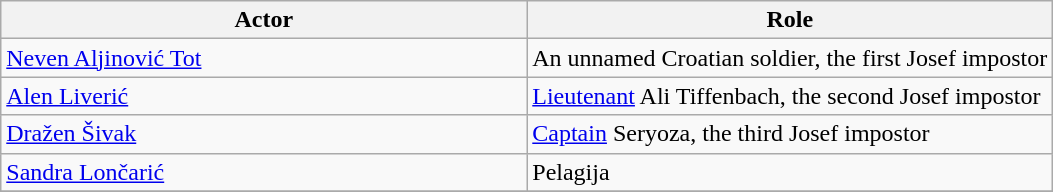<table class="wikitable" align="center">
<tr>
<th width="50%">Actor</th>
<th width="50%">Role</th>
</tr>
<tr>
<td><a href='#'>Neven Aljinović Tot</a></td>
<td>An unnamed Croatian soldier, the first Josef impostor</td>
</tr>
<tr>
<td><a href='#'>Alen Liverić</a></td>
<td><a href='#'>Lieutenant</a> Ali Tiffenbach, the second Josef impostor</td>
</tr>
<tr>
<td><a href='#'>Dražen Šivak</a></td>
<td><a href='#'>Captain</a> Seryoza, the third Josef impostor</td>
</tr>
<tr>
<td><a href='#'>Sandra Lončarić</a></td>
<td>Pelagija</td>
</tr>
<tr>
</tr>
</table>
